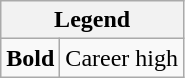<table class="wikitable mw-collapsible mw-collapsed">
<tr>
<th colspan="2">Legend</th>
</tr>
<tr>
<td><strong>Bold</strong></td>
<td>Career high</td>
</tr>
</table>
